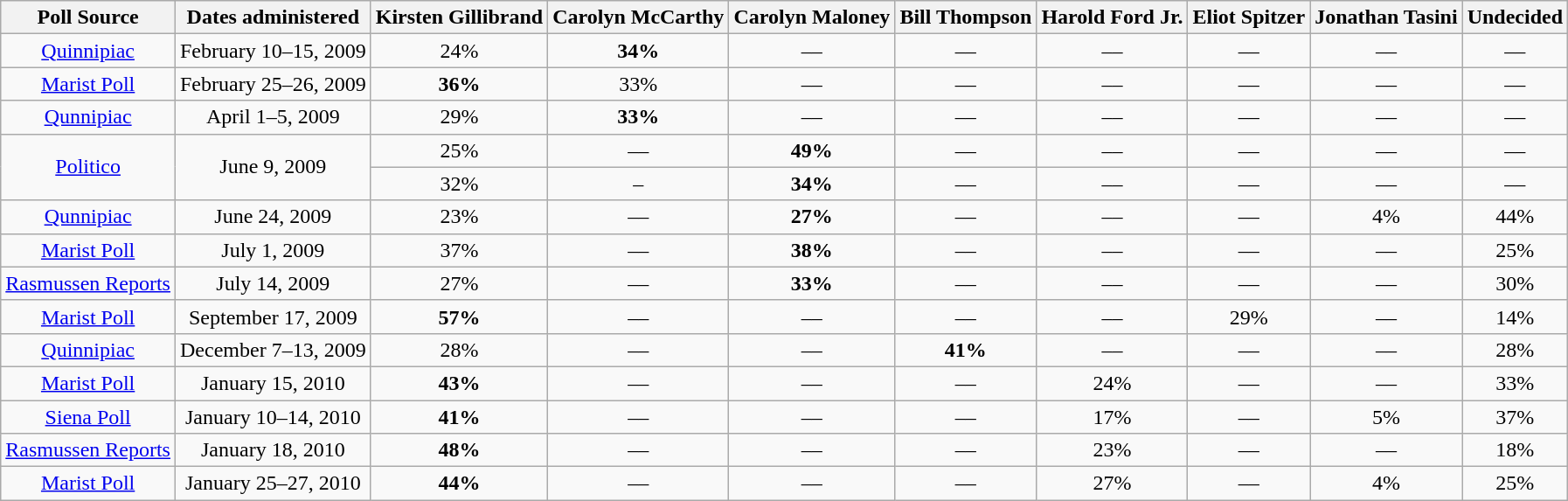<table class="wikitable" style="text-align:center">
<tr valign=bottom>
<th>Poll Source</th>
<th>Dates administered</th>
<th>Kirsten Gillibrand</th>
<th>Carolyn McCarthy</th>
<th>Carolyn Maloney</th>
<th>Bill Thompson</th>
<th>Harold Ford Jr.</th>
<th>Eliot Spitzer</th>
<th>Jonathan Tasini</th>
<th>Undecided</th>
</tr>
<tr>
<td><a href='#'>Quinnipiac</a></td>
<td>February 10–15, 2009</td>
<td>24%</td>
<td><strong>34%</strong></td>
<td>––</td>
<td>––</td>
<td>––</td>
<td>––</td>
<td>––</td>
<td>––</td>
</tr>
<tr>
<td><a href='#'>Marist Poll</a></td>
<td>February 25–26, 2009</td>
<td><strong>36%</strong></td>
<td>33%</td>
<td>––</td>
<td>––</td>
<td>––</td>
<td>––</td>
<td>––</td>
<td>––</td>
</tr>
<tr>
<td><a href='#'>Qunnipiac</a></td>
<td>April 1–5, 2009</td>
<td>29%</td>
<td><strong>33%</strong></td>
<td>––</td>
<td>––</td>
<td>––</td>
<td>––</td>
<td>––</td>
<td>––</td>
</tr>
<tr>
<td rowspan=2><a href='#'>Politico</a></td>
<td rowspan=2 style="text-align:center">June 9, 2009</td>
<td>25%</td>
<td>––</td>
<td><strong>49%</strong></td>
<td>––</td>
<td>––</td>
<td>––</td>
<td>––</td>
<td>––</td>
</tr>
<tr>
<td>32%</td>
<td>–</td>
<td><strong>34%</strong></td>
<td>––</td>
<td>––</td>
<td>––</td>
<td>––</td>
<td>––</td>
</tr>
<tr>
<td><a href='#'>Qunnipiac</a></td>
<td>June 24, 2009</td>
<td>23%</td>
<td>––</td>
<td><strong>27%</strong></td>
<td>––</td>
<td>––</td>
<td>––</td>
<td>4%</td>
<td>44%</td>
</tr>
<tr>
<td><a href='#'>Marist Poll</a></td>
<td>July 1, 2009</td>
<td>37%</td>
<td>––</td>
<td><strong>38%</strong></td>
<td>––</td>
<td>––</td>
<td>––</td>
<td>––</td>
<td>25%</td>
</tr>
<tr>
<td><a href='#'>Rasmussen Reports</a></td>
<td>July 14, 2009</td>
<td>27%</td>
<td>––</td>
<td><strong>33%</strong></td>
<td>––</td>
<td>––</td>
<td>––</td>
<td>––</td>
<td>30%</td>
</tr>
<tr>
<td><a href='#'>Marist Poll</a></td>
<td>September 17, 2009</td>
<td><strong>57%</strong></td>
<td>––</td>
<td>––</td>
<td>––</td>
<td>––</td>
<td>29%</td>
<td>––</td>
<td>14%</td>
</tr>
<tr>
<td><a href='#'>Quinnipiac</a></td>
<td>December 7–13, 2009</td>
<td style="text-align:center">28%</td>
<td>––</td>
<td>––</td>
<td><strong>41%</strong></td>
<td>––</td>
<td>––</td>
<td>––</td>
<td>28%</td>
</tr>
<tr>
<td><a href='#'>Marist Poll</a></td>
<td>January 15, 2010</td>
<td><strong>43%</strong></td>
<td>––</td>
<td>––</td>
<td>––</td>
<td>24%</td>
<td>––</td>
<td>––</td>
<td>33%</td>
</tr>
<tr>
<td><a href='#'>Siena Poll</a></td>
<td>January 10–14, 2010</td>
<td><strong>41%</strong></td>
<td>––</td>
<td>––</td>
<td>––</td>
<td>17%</td>
<td>––</td>
<td>5%</td>
<td>37%</td>
</tr>
<tr>
<td><a href='#'>Rasmussen Reports</a></td>
<td>January 18, 2010</td>
<td><strong>48%</strong></td>
<td>––</td>
<td>––</td>
<td>––</td>
<td>23%</td>
<td>––</td>
<td>––</td>
<td>18%</td>
</tr>
<tr>
<td><a href='#'>Marist Poll</a></td>
<td>January 25–27, 2010</td>
<td><strong>44%</strong></td>
<td>––</td>
<td>––</td>
<td>––</td>
<td>27%</td>
<td>––</td>
<td>4%</td>
<td>25%</td>
</tr>
</table>
